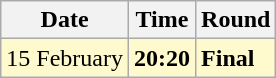<table class="wikitable">
<tr>
<th>Date</th>
<th>Time</th>
<th>Round</th>
</tr>
<tr style=background:lemonchiffon>
<td>15 February</td>
<td><strong>20:20</strong></td>
<td><strong>Final</strong></td>
</tr>
</table>
